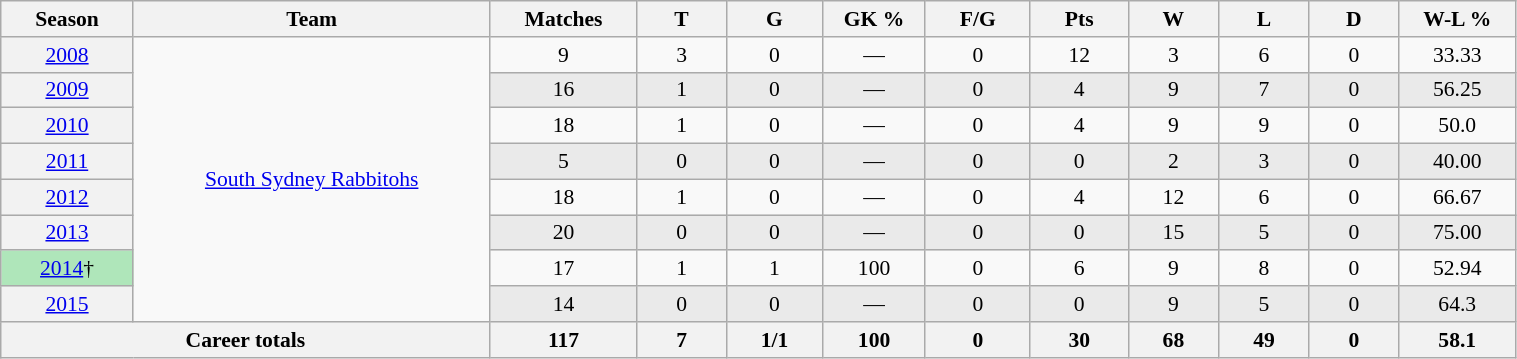<table class="wikitable sortable"  style="font-size:90%; text-align:center; width:80%;">
<tr>
<th width=2%>Season</th>
<th width=8%>Team</th>
<th width=2%>Matches</th>
<th width=2%>T</th>
<th width=2%>G</th>
<th width=2%>GK %</th>
<th width=2%>F/G</th>
<th width=2%>Pts</th>
<th width=2%>W</th>
<th width=2%>L</th>
<th width=2%>D</th>
<th width=2%>W-L %</th>
</tr>
<tr>
<th scope="row" style="text-align:center; font-weight:normal"><a href='#'>2008</a></th>
<td rowspan="8" style="text-align:center;"> <a href='#'>South Sydney Rabbitohs</a></td>
<td>9</td>
<td>3</td>
<td>0</td>
<td>—</td>
<td>0</td>
<td>12</td>
<td>3</td>
<td>6</td>
<td>0</td>
<td>33.33</td>
</tr>
<tr style="background-color: #EAEAEA">
<th scope="row" style="text-align:center; font-weight:normal"><a href='#'>2009</a></th>
<td>16</td>
<td>1</td>
<td>0</td>
<td>—</td>
<td>0</td>
<td>4</td>
<td>9</td>
<td>7</td>
<td>0</td>
<td>56.25</td>
</tr>
<tr>
<th scope="row" style="text-align:center; font-weight:normal"><a href='#'>2010</a></th>
<td>18</td>
<td>1</td>
<td>0</td>
<td>—</td>
<td>0</td>
<td>4</td>
<td>9</td>
<td>9</td>
<td>0</td>
<td>50.0</td>
</tr>
<tr style="background-color: #EAEAEA">
<th scope="row" style="text-align:center; font-weight:normal"><a href='#'>2011</a></th>
<td>5</td>
<td>0</td>
<td>0</td>
<td>—</td>
<td>0</td>
<td>0</td>
<td>2</td>
<td>3</td>
<td>0</td>
<td>40.00</td>
</tr>
<tr>
<th scope="row" style="text-align:center; font-weight:normal"><a href='#'>2012</a></th>
<td>18</td>
<td>1</td>
<td>0</td>
<td>—</td>
<td>0</td>
<td>4</td>
<td>12</td>
<td>6</td>
<td>0</td>
<td>66.67</td>
</tr>
<tr style="background-color: #EAEAEA">
<th scope="row" style="text-align:center; font-weight:normal"><a href='#'>2013</a></th>
<td>20</td>
<td>0</td>
<td>0</td>
<td>—</td>
<td>0</td>
<td>0</td>
<td>15</td>
<td>5</td>
<td>0</td>
<td>75.00</td>
</tr>
<tr>
<th scope="row" style="text-align:center; background:#afe6ba; font-weight:normal"><a href='#'>2014</a>†</th>
<td>17</td>
<td>1</td>
<td>1</td>
<td>100</td>
<td>0</td>
<td>6</td>
<td>9</td>
<td>8</td>
<td>0</td>
<td>52.94</td>
</tr>
<tr style="background-color: #EAEAEA">
<th scope="row" style="text-align:center; font-weight:normal"><a href='#'>2015</a></th>
<td>14</td>
<td>0</td>
<td>0</td>
<td>—</td>
<td>0</td>
<td>0</td>
<td>9</td>
<td>5</td>
<td>0</td>
<td>64.3</td>
</tr>
<tr class="sortbottom">
<th colspan=2>Career totals</th>
<th>117</th>
<th>7</th>
<th>1/1</th>
<th>100</th>
<th>0</th>
<th>30</th>
<th>68</th>
<th>49</th>
<th>0</th>
<th>58.1</th>
</tr>
</table>
